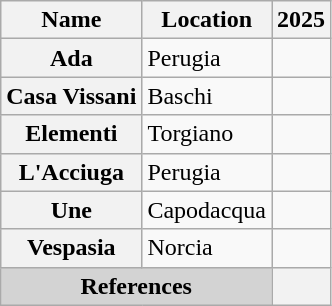<table class="wikitable sortable plainrowheaders" style="text-align:left;">
<tr>
<th scope="col">Name</th>
<th>Location</th>
<th scope="col">2025</th>
</tr>
<tr>
<th scope="row">Ada</th>
<td>Perugia</td>
<td></td>
</tr>
<tr>
<th scope="row">Casa Vissani</th>
<td>Baschi</td>
<td></td>
</tr>
<tr>
<th scope="row">Elementi</th>
<td>Torgiano</td>
<td></td>
</tr>
<tr>
<th scope="row">L'Acciuga</th>
<td>Perugia</td>
<td></td>
</tr>
<tr>
<th scope="row">Une</th>
<td>Capodacqua</td>
<td></td>
</tr>
<tr>
<th scope="row">Vespasia</th>
<td>Norcia</td>
<td></td>
</tr>
<tr>
<th colspan="2" style="text-align: center;background: lightgray;">References</th>
<th></th>
</tr>
</table>
